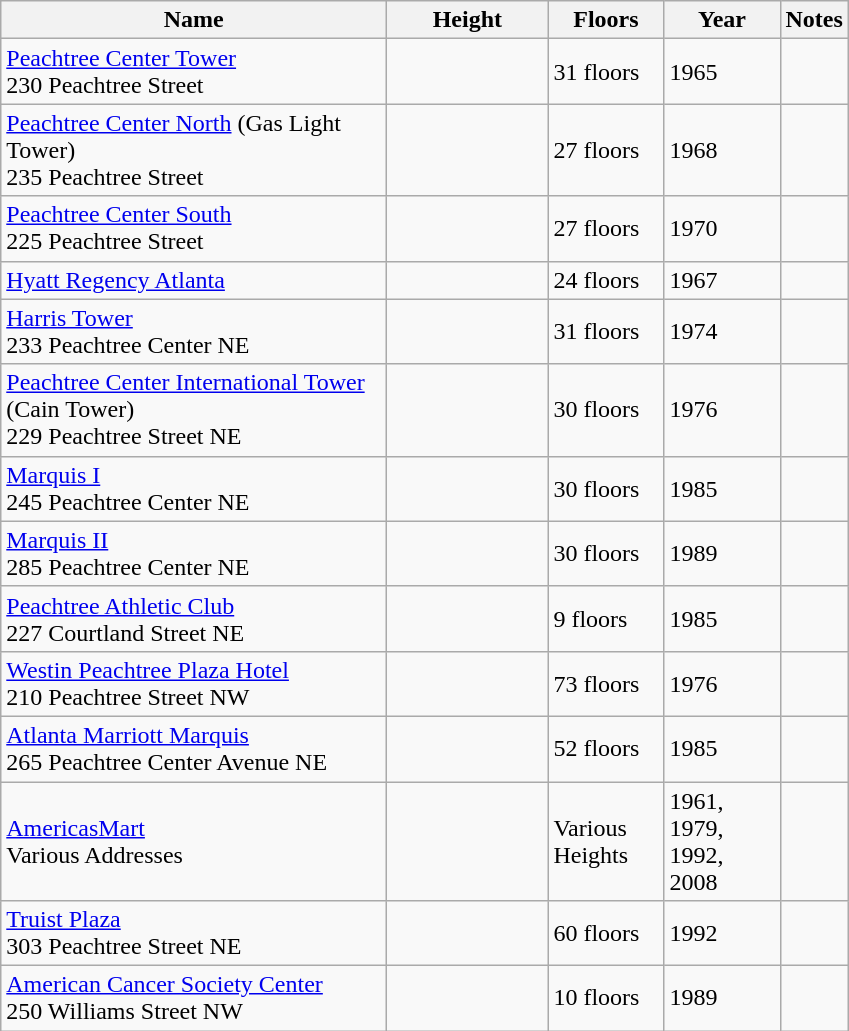<table class="wikitable sortable">
<tr>
<th width=250>Name</th>
<th width=100>Height</th>
<th width=70>Floors</th>
<th width=70>Year</th>
<th>Notes</th>
</tr>
<tr>
<td><a href='#'>Peachtree Center Tower</a> <br>230 Peachtree Street</td>
<td></td>
<td>31 floors</td>
<td>1965</td>
<td></td>
</tr>
<tr>
<td><a href='#'>Peachtree Center North</a> (Gas Light Tower)<br>235 Peachtree Street</td>
<td></td>
<td>27 floors</td>
<td>1968</td>
<td></td>
</tr>
<tr>
<td><a href='#'>Peachtree Center South</a> <br>225 Peachtree Street</td>
<td></td>
<td>27 floors</td>
<td>1970</td>
<td></td>
</tr>
<tr>
<td><a href='#'>Hyatt Regency Atlanta</a></td>
<td></td>
<td>24 floors</td>
<td>1967</td>
<td></td>
</tr>
<tr>
<td><a href='#'>Harris Tower</a> <br>233 Peachtree Center NE</td>
<td></td>
<td>31 floors</td>
<td>1974</td>
<td></td>
</tr>
<tr>
<td><a href='#'>Peachtree Center International Tower</a> (Cain Tower)<br>229 Peachtree Street NE</td>
<td></td>
<td>30 floors</td>
<td>1976</td>
<td></td>
</tr>
<tr>
<td><a href='#'>Marquis I</a><br>245 Peachtree Center NE</td>
<td></td>
<td>30 floors</td>
<td>1985</td>
<td></td>
</tr>
<tr>
<td><a href='#'>Marquis II</a><br>285 Peachtree Center NE</td>
<td></td>
<td>30 floors</td>
<td>1989</td>
<td></td>
</tr>
<tr>
<td><a href='#'>Peachtree Athletic Club</a><br>227 Courtland Street NE</td>
<td></td>
<td>9 floors</td>
<td>1985</td>
<td></td>
</tr>
<tr>
<td><a href='#'>Westin Peachtree Plaza Hotel</a><br>210 Peachtree Street NW</td>
<td></td>
<td>73 floors</td>
<td>1976</td>
<td></td>
</tr>
<tr>
<td><a href='#'>Atlanta Marriott Marquis</a><br>265 Peachtree Center Avenue NE</td>
<td></td>
<td>52 floors</td>
<td>1985</td>
<td></td>
</tr>
<tr>
<td><a href='#'>AmericasMart</a><br>Various Addresses</td>
<td></td>
<td>Various Heights</td>
<td>1961, 1979, 1992, 2008</td>
<td></td>
</tr>
<tr>
<td><a href='#'>Truist Plaza</a><br>303 Peachtree Street NE</td>
<td></td>
<td>60 floors</td>
<td>1992</td>
<td></td>
</tr>
<tr>
<td><a href='#'>American Cancer Society Center</a><br>250 Williams Street NW</td>
<td></td>
<td>10 floors</td>
<td>1989</td>
</tr>
</table>
